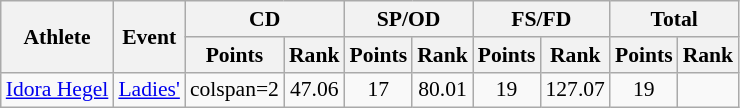<table class="wikitable" style="font-size:90%">
<tr>
<th rowspan="2">Athlete</th>
<th rowspan="2">Event</th>
<th colspan="2">CD</th>
<th colspan="2">SP/OD</th>
<th colspan="2">FS/FD</th>
<th colspan="2">Total</th>
</tr>
<tr>
<th>Points</th>
<th>Rank</th>
<th>Points</th>
<th>Rank</th>
<th>Points</th>
<th>Rank</th>
<th>Points</th>
<th>Rank</th>
</tr>
<tr>
<td><a href='#'>Idora Hegel</a></td>
<td><a href='#'>Ladies'</a></td>
<td>colspan=2 </td>
<td align="center">47.06</td>
<td align="center">17</td>
<td align="center">80.01</td>
<td align="center">19</td>
<td align="center">127.07</td>
<td align="center">19</td>
</tr>
</table>
